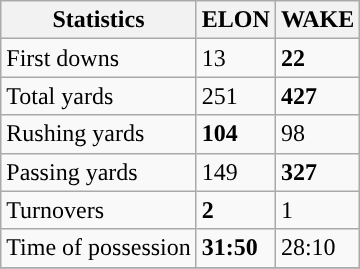<table class="wikitable" style="float: left;">
<tr>
<th>Statistics</th>
<th>ELON</th>
<th>WAKE</th>
</tr>
<tr>
<td>First downs</td>
<td>13</td>
<td><strong>22</strong></td>
</tr>
<tr>
<td>Total yards</td>
<td>251</td>
<td><strong>427</strong></td>
</tr>
<tr>
<td>Rushing yards</td>
<td><strong>104</strong></td>
<td>98</td>
</tr>
<tr>
<td>Passing yards</td>
<td>149</td>
<td><strong>327</strong></td>
</tr>
<tr>
<td>Turnovers</td>
<td><strong>2</strong></td>
<td>1</td>
</tr>
<tr>
<td>Time of possession</td>
<td><strong>31:50</strong></td>
<td>28:10</td>
</tr>
<tr>
</tr>
</table>
